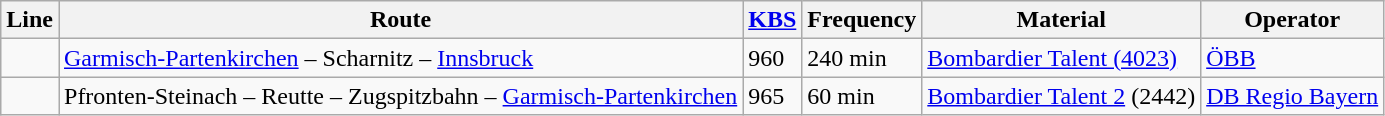<table class="wikitable sortable" style="">
<tr>
<th>Line</th>
<th>Route</th>
<th><a href='#'>KBS</a></th>
<th>Frequency</th>
<th>Material</th>
<th>Operator</th>
</tr>
<tr>
<td align="center"></td>
<td><a href='#'>Garmisch-Partenkirchen</a> – Scharnitz – <a href='#'>Innsbruck</a></td>
<td>960</td>
<td>240 min</td>
<td><a href='#'>Bombardier Talent (4023)</a></td>
<td><a href='#'>ÖBB</a></td>
</tr>
<tr>
<td align="center"></td>
<td>Pfronten-Steinach – Reutte – Zugspitzbahn – <a href='#'>Garmisch-Partenkirchen</a></td>
<td>965</td>
<td>60 min</td>
<td><a href='#'>Bombardier Talent 2</a> (2442)</td>
<td><a href='#'>DB Regio Bayern</a></td>
</tr>
</table>
